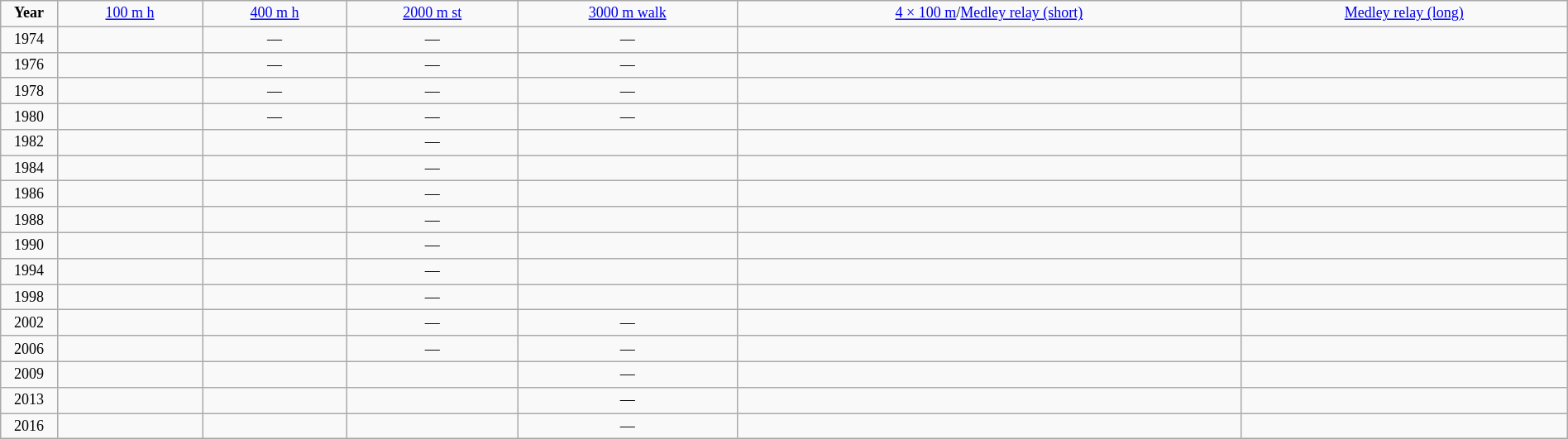<table class="wikitable" style="font-size:75%; text-align:center; float:center;" cellspacing="1" cellpadding="1" width="100%">
<tr style="text-align:center;">
<td width=40px><strong>Year</strong></td>
<td><a href='#'>100 m h</a></td>
<td><a href='#'>400 m h</a></td>
<td><a href='#'>2000 m st</a></td>
<td><a href='#'>3000 m walk</a></td>
<td><a href='#'>4 × 100 m</a>/<a href='#'>Medley relay (short)</a></td>
<td><a href='#'>Medley relay (long)</a></td>
</tr>
<tr>
<td>1974</td>
<td></td>
<td>—</td>
<td>—</td>
<td>—</td>
<td></td>
<td></td>
</tr>
<tr>
<td>1976</td>
<td></td>
<td>—</td>
<td>—</td>
<td>—</td>
<td></td>
<td></td>
</tr>
<tr>
<td>1978</td>
<td></td>
<td>—</td>
<td>—</td>
<td>—</td>
<td></td>
<td></td>
</tr>
<tr>
<td>1980</td>
<td></td>
<td>—</td>
<td>—</td>
<td>—</td>
<td></td>
<td></td>
</tr>
<tr>
<td>1982</td>
<td></td>
<td></td>
<td>—</td>
<td></td>
<td></td>
<td></td>
</tr>
<tr>
<td>1984</td>
<td></td>
<td></td>
<td>—</td>
<td></td>
<td></td>
<td></td>
</tr>
<tr>
<td>1986</td>
<td></td>
<td></td>
<td>—</td>
<td></td>
<td></td>
<td></td>
</tr>
<tr>
<td>1988</td>
<td></td>
<td></td>
<td>—</td>
<td></td>
<td></td>
<td></td>
</tr>
<tr>
<td>1990</td>
<td></td>
<td></td>
<td>—</td>
<td></td>
<td></td>
<td></td>
</tr>
<tr>
<td>1994</td>
<td></td>
<td></td>
<td>—</td>
<td></td>
<td></td>
<td></td>
</tr>
<tr>
<td>1998</td>
<td></td>
<td></td>
<td>—</td>
<td></td>
<td></td>
<td></td>
</tr>
<tr>
<td>2002</td>
<td></td>
<td></td>
<td>—</td>
<td>—</td>
<td></td>
<td></td>
</tr>
<tr>
<td>2006</td>
<td></td>
<td></td>
<td>—</td>
<td>—</td>
<td></td>
<td></td>
</tr>
<tr>
<td>2009</td>
<td></td>
<td></td>
<td></td>
<td>—</td>
<td></td>
<td></td>
</tr>
<tr>
<td>2013</td>
<td></td>
<td></td>
<td></td>
<td>—</td>
<td></td>
<td></td>
</tr>
<tr>
<td>2016</td>
<td></td>
<td></td>
<td></td>
<td>—</td>
<td></td>
<td></td>
</tr>
</table>
